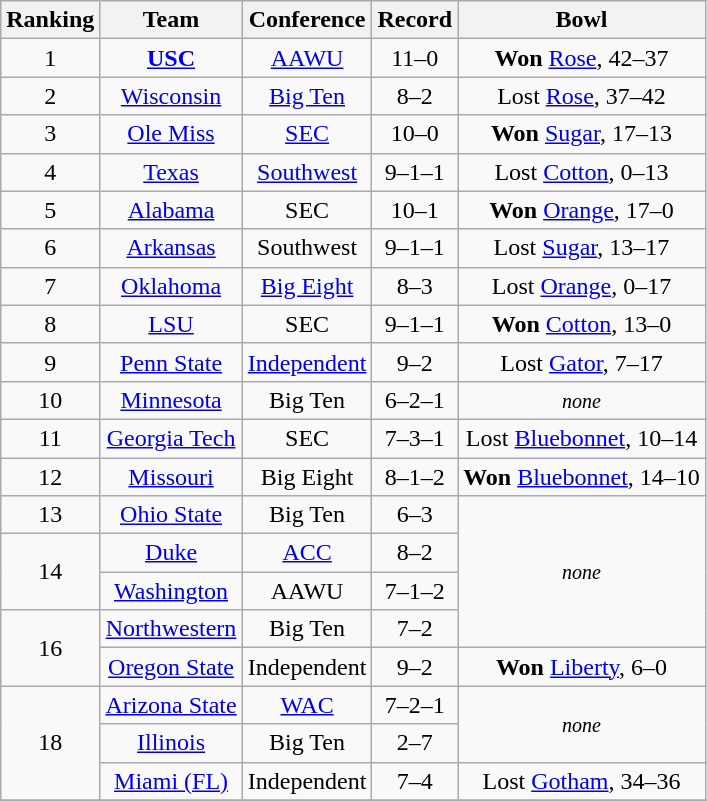<table class=wikitable style="text-align:center">
<tr>
<th>Ranking</th>
<th>Team</th>
<th>Conference</th>
<th>Record</th>
<th>Bowl</th>
</tr>
<tr>
<td>1</td>
<td><strong><a href='#'>USC</a></strong></td>
<td><a href='#'>AAWU</a></td>
<td>11–0</td>
<td><strong>Won</strong> <a href='#'>Rose</a>, 42–37</td>
</tr>
<tr>
<td>2</td>
<td><a href='#'>Wisconsin</a></td>
<td><a href='#'>Big Ten</a></td>
<td>8–2</td>
<td>Lost <a href='#'>Rose</a>, 37–42</td>
</tr>
<tr>
<td>3</td>
<td><a href='#'>Ole Miss</a></td>
<td><a href='#'>SEC</a></td>
<td>10–0</td>
<td><strong>Won</strong> <a href='#'>Sugar</a>, 17–13</td>
</tr>
<tr>
<td>4</td>
<td><a href='#'>Texas</a></td>
<td><a href='#'>Southwest</a></td>
<td>9–1–1</td>
<td>Lost <a href='#'>Cotton</a>, 0–13</td>
</tr>
<tr>
<td>5</td>
<td><a href='#'>Alabama</a></td>
<td>SEC</td>
<td>10–1</td>
<td><strong>Won</strong> <a href='#'>Orange</a>, 17–0</td>
</tr>
<tr>
<td>6</td>
<td><a href='#'>Arkansas</a></td>
<td>Southwest</td>
<td>9–1–1</td>
<td>Lost  <a href='#'>Sugar</a>, 13–17</td>
</tr>
<tr>
<td>7</td>
<td><a href='#'>Oklahoma</a></td>
<td><a href='#'>Big Eight</a></td>
<td>8–3</td>
<td>Lost <a href='#'>Orange</a>, 0–17</td>
</tr>
<tr>
<td>8</td>
<td><a href='#'>LSU</a></td>
<td>SEC</td>
<td>9–1–1</td>
<td><strong>Won</strong> <a href='#'>Cotton</a>, 13–0</td>
</tr>
<tr>
<td>9</td>
<td><a href='#'>Penn State</a></td>
<td><a href='#'>Independent</a></td>
<td>9–2</td>
<td>Lost <a href='#'>Gator</a>, 7–17</td>
</tr>
<tr>
<td>10</td>
<td><a href='#'>Minnesota</a></td>
<td>Big Ten</td>
<td>6–2–1</td>
<td><small><em>none</em></small></td>
</tr>
<tr>
<td>11</td>
<td><a href='#'>Georgia Tech</a></td>
<td>SEC</td>
<td>7–3–1</td>
<td>Lost <a href='#'>Bluebonnet</a>, 10–14</td>
</tr>
<tr>
<td>12</td>
<td><a href='#'>Missouri</a></td>
<td>Big Eight</td>
<td>8–1–2</td>
<td><strong>Won</strong> <a href='#'>Bluebonnet</a>, 14–10</td>
</tr>
<tr>
<td>13</td>
<td><a href='#'>Ohio State</a></td>
<td>Big Ten</td>
<td>6–3</td>
<td rowspan=4><small><em>none</em></small></td>
</tr>
<tr>
<td rowspan=2>14</td>
<td><a href='#'>Duke</a></td>
<td><a href='#'>ACC</a></td>
<td>8–2</td>
</tr>
<tr>
<td><a href='#'>Washington</a></td>
<td>AAWU</td>
<td>7–1–2</td>
</tr>
<tr>
<td rowspan=2>16</td>
<td><a href='#'>Northwestern</a></td>
<td>Big Ten</td>
<td>7–2</td>
</tr>
<tr>
<td><a href='#'>Oregon State</a></td>
<td>Independent</td>
<td>9–2</td>
<td><strong>Won</strong> <a href='#'>Liberty</a>, 6–0</td>
</tr>
<tr>
<td rowspan=3>18</td>
<td><a href='#'>Arizona State</a></td>
<td><a href='#'>WAC</a></td>
<td>7–2–1</td>
<td rowspan=2><small><em>none</em></small></td>
</tr>
<tr>
<td><a href='#'>Illinois</a></td>
<td>Big Ten</td>
<td>2–7</td>
</tr>
<tr>
<td><a href='#'>Miami (FL)</a></td>
<td>Independent</td>
<td>7–4</td>
<td>Lost <a href='#'>Gotham</a>, 34–36</td>
</tr>
<tr>
</tr>
</table>
